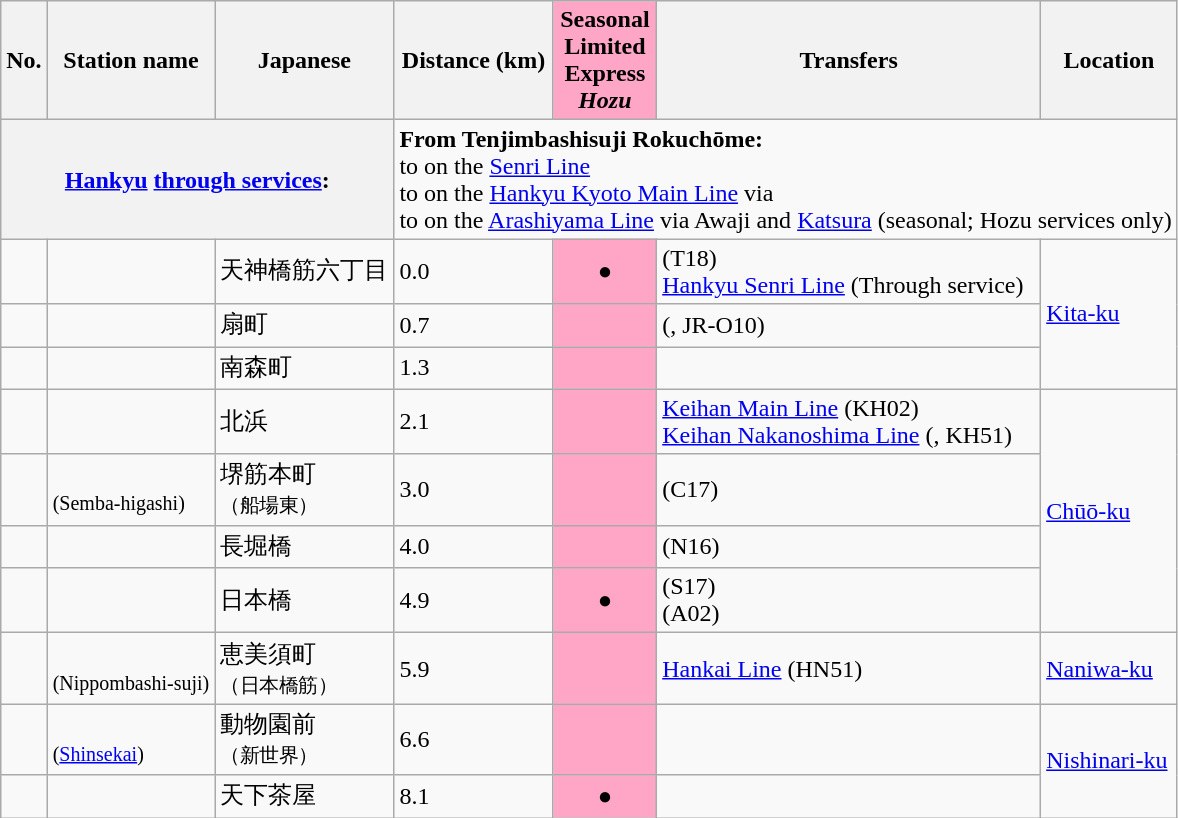<table class="wikitable">
<tr>
<th>No.</th>
<th>Station name</th>
<th>Japanese</th>
<th>Distance (km)</th>
<th style="background: #FFA5C6; ">Seasonal<br>Limited<br>Express<br><em>Hozu</em><br></th>
<th>Transfers</th>
<th>Location</th>
</tr>
<tr>
<th colspan="3"><a href='#'>Hankyu</a> <a href='#'>through services</a>:</th>
<td colspan="4"><strong>From Tenjimbashisuji Rokuchōme:</strong><br>to  on the  <a href='#'>Senri Line</a> <br>to  on the  <a href='#'>Hankyu Kyoto Main Line</a> via <br>to  on the  <a href='#'>Arashiyama Line</a> via Awaji and <a href='#'>Katsura</a> (seasonal; Hozu services only)</td>
</tr>
<tr>
<td></td>
<td></td>
<td>天神橋筋六丁目</td>
<td>0.0</td>
<td style="text-align:center; background: #FFA5C6">●</td>
<td> (T18)<br> <a href='#'>Hankyu Senri Line</a> (Through service)</td>
<td rowspan="3"><a href='#'>Kita-ku</a></td>
</tr>
<tr>
<td></td>
<td></td>
<td>扇町</td>
<td>0.7</td>
<td style="text-align:center; background: #FFA5C6"></td>
<td>  (, JR-O10)</td>
</tr>
<tr>
<td></td>
<td></td>
<td>南森町</td>
<td>1.3</td>
<td style="text-align:center; background: #FFA5C6"></td>
<td></td>
</tr>
<tr>
<td></td>
<td></td>
<td>北浜</td>
<td>2.1</td>
<td style="text-align:center; background: #FFA5C6"></td>
<td> <a href='#'>Keihan Main Line</a> (KH02)<br> <a href='#'>Keihan Nakanoshima Line</a> (, KH51)</td>
<td rowspan="4"><a href='#'>Chūō-ku</a></td>
</tr>
<tr>
<td></td>
<td><br><small>(Semba-higashi)</small></td>
<td>堺筋本町<br><small>（船場東）</small></td>
<td>3.0</td>
<td style="text-align:center; background: #FFA5C6"></td>
<td> (C17)</td>
</tr>
<tr>
<td></td>
<td></td>
<td>長堀橋</td>
<td>4.0</td>
<td style="text-align:center; background: #FFA5C6"></td>
<td> (N16)</td>
</tr>
<tr>
<td></td>
<td></td>
<td>日本橋</td>
<td>4.9</td>
<td style="text-align:center; background: #FFA5C6">●</td>
<td> (S17)<br>  (A02)</td>
</tr>
<tr>
<td></td>
<td><br><small>(Nippombashi-suji)</small></td>
<td>恵美須町<br><small>（日本橋筋）</small></td>
<td>5.9</td>
<td style="text-align:center; background: #FFA5C6"></td>
<td> <a href='#'>Hankai Line</a> (HN51)</td>
<td><a href='#'>Naniwa-ku</a></td>
</tr>
<tr>
<td></td>
<td><br><small>(<a href='#'>Shinsekai</a>)</small></td>
<td>動物園前<br><small>（新世界）</small></td>
<td>6.6</td>
<td style="text-align:center; background: #FFA5C6"></td>
<td></td>
<td rowspan="2"><a href='#'>Nishinari-ku</a></td>
</tr>
<tr>
<td></td>
<td></td>
<td>天下茶屋</td>
<td>8.1</td>
<td style="text-align:center; background: #FFA5C6">●</td>
<td></td>
</tr>
</table>
